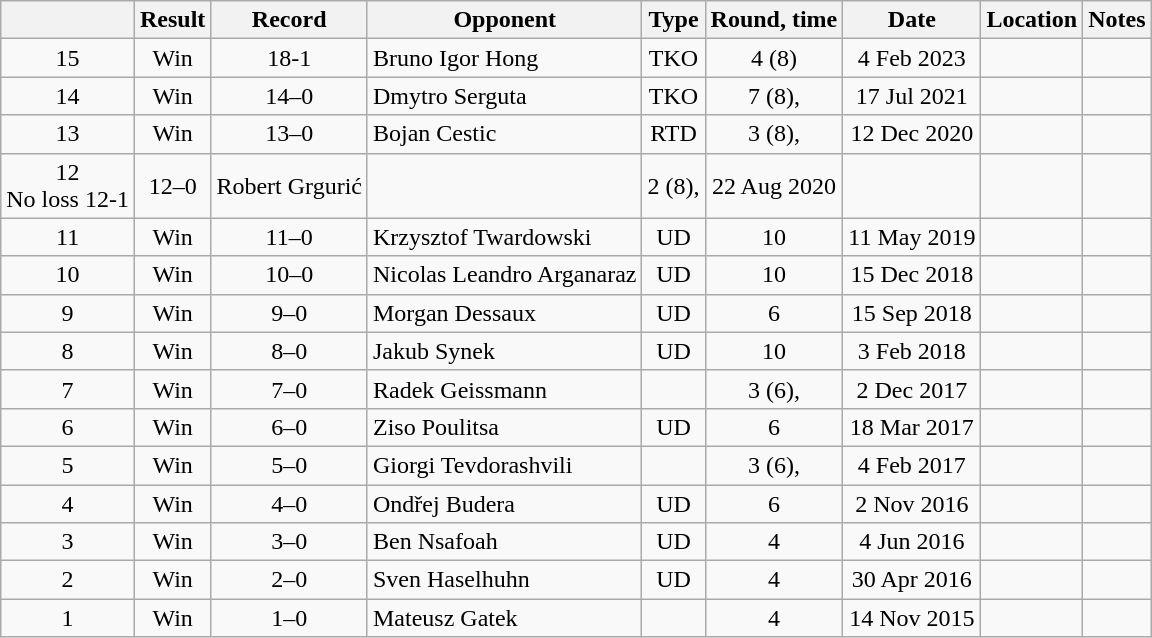<table class="wikitable" style="text-align:center">
<tr>
<th></th>
<th>Result</th>
<th>Record</th>
<th>Opponent</th>
<th>Type</th>
<th>Round, time</th>
<th>Date</th>
<th>Location</th>
<th>Notes</th>
</tr>
<tr>
<td>15</td>
<td>Win</td>
<td>18-1</td>
<td align=left> Bruno Igor Hong</td>
<td>TKO</td>
<td>4 (8)</td>
<td>4 Feb 2023</td>
<td align=left> </td>
<td></td>
</tr>
<tr>
<td>14</td>
<td>Win</td>
<td>14–0</td>
<td align=left> Dmytro Serguta</td>
<td>TKO</td>
<td>7 (8), </td>
<td>17 Jul 2021</td>
<td align=left> </td>
<td align=left></td>
</tr>
<tr>
<td>13</td>
<td>Win</td>
<td>13–0</td>
<td align=left> Bojan Cestic</td>
<td>RTD</td>
<td>3 (8), </td>
<td>12 Dec 2020</td>
<td align=left> </td>
<td align=left></td>
</tr>
<tr>
<td>12<br>No loss 12-1</td>
<td>12–0</td>
<td align=left> Robert Grgurić</td>
<td></td>
<td>2 (8), </td>
<td>22 Aug 2020</td>
<td align=left> </td>
<td align=left></td>
</tr>
<tr>
<td>11</td>
<td>Win</td>
<td>11–0</td>
<td align=left> Krzysztof Twardowski</td>
<td>UD</td>
<td>10</td>
<td>11 May 2019</td>
<td align=left> </td>
<td align=left></td>
</tr>
<tr>
<td>10</td>
<td>Win</td>
<td>10–0</td>
<td align=left> Nicolas Leandro Arganaraz</td>
<td>UD</td>
<td>10</td>
<td>15 Dec 2018</td>
<td align=left> </td>
<td align=left></td>
</tr>
<tr>
<td>9</td>
<td>Win</td>
<td>9–0</td>
<td align=left> Morgan Dessaux</td>
<td>UD</td>
<td>6</td>
<td>15 Sep 2018</td>
<td align=left> </td>
<td align=left></td>
</tr>
<tr>
<td>8</td>
<td>Win</td>
<td>8–0</td>
<td align=left> Jakub Synek</td>
<td>UD</td>
<td>10</td>
<td>3 Feb 2018</td>
<td align=left> </td>
<td align=left></td>
</tr>
<tr>
<td>7</td>
<td>Win</td>
<td>7–0</td>
<td align=left> Radek Geissmann</td>
<td></td>
<td>3 (6), </td>
<td>2 Dec 2017</td>
<td align=left> </td>
<td align=left></td>
</tr>
<tr>
<td>6</td>
<td>Win</td>
<td>6–0</td>
<td align=left> Ziso Poulitsa</td>
<td>UD</td>
<td>6</td>
<td>18 Mar 2017</td>
<td align=left> </td>
<td align=left></td>
</tr>
<tr>
<td>5</td>
<td>Win</td>
<td>5–0</td>
<td align=left> Giorgi Tevdorashvili</td>
<td></td>
<td>3 (6), </td>
<td>4 Feb 2017</td>
<td align=left> </td>
<td align=left></td>
</tr>
<tr>
<td>4</td>
<td>Win</td>
<td>4–0</td>
<td align=left> Ondřej Budera</td>
<td>UD</td>
<td>6</td>
<td>2 Nov 2016</td>
<td align=left> </td>
<td align=left></td>
</tr>
<tr>
<td>3</td>
<td>Win</td>
<td>3–0</td>
<td align=left> Ben Nsafoah</td>
<td>UD</td>
<td>4</td>
<td>4 Jun 2016</td>
<td align=left> </td>
<td align=left></td>
</tr>
<tr>
<td>2</td>
<td>Win</td>
<td>2–0</td>
<td align=left> Sven Haselhuhn</td>
<td>UD</td>
<td>4</td>
<td>30 Apr 2016</td>
<td align=left> </td>
<td align=left></td>
</tr>
<tr>
<td>1</td>
<td>Win</td>
<td>1–0</td>
<td align=left> Mateusz Gatek</td>
<td></td>
<td>4</td>
<td>14 Nov 2015</td>
<td align=left> </td>
<td align=left></td>
</tr>
</table>
